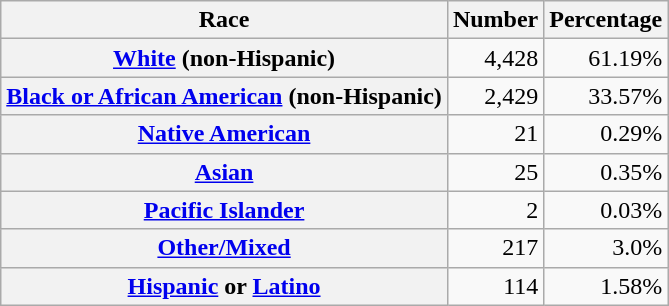<table class="wikitable" style="text-align:right">
<tr>
<th scope="col">Race</th>
<th scope="col">Number</th>
<th scope="col">Percentage</th>
</tr>
<tr>
<th scope="row"><a href='#'>White</a> (non-Hispanic)</th>
<td>4,428</td>
<td>61.19%</td>
</tr>
<tr>
<th scope="row"><a href='#'>Black or African American</a> (non-Hispanic)</th>
<td>2,429</td>
<td>33.57%</td>
</tr>
<tr>
<th scope="row"><a href='#'>Native American</a></th>
<td>21</td>
<td>0.29%</td>
</tr>
<tr>
<th scope="row"><a href='#'>Asian</a></th>
<td>25</td>
<td>0.35%</td>
</tr>
<tr>
<th scope="row"><a href='#'>Pacific Islander</a></th>
<td>2</td>
<td>0.03%</td>
</tr>
<tr>
<th scope="row"><a href='#'>Other/Mixed</a></th>
<td>217</td>
<td>3.0%</td>
</tr>
<tr>
<th scope="row"><a href='#'>Hispanic</a> or <a href='#'>Latino</a></th>
<td>114</td>
<td>1.58%</td>
</tr>
</table>
